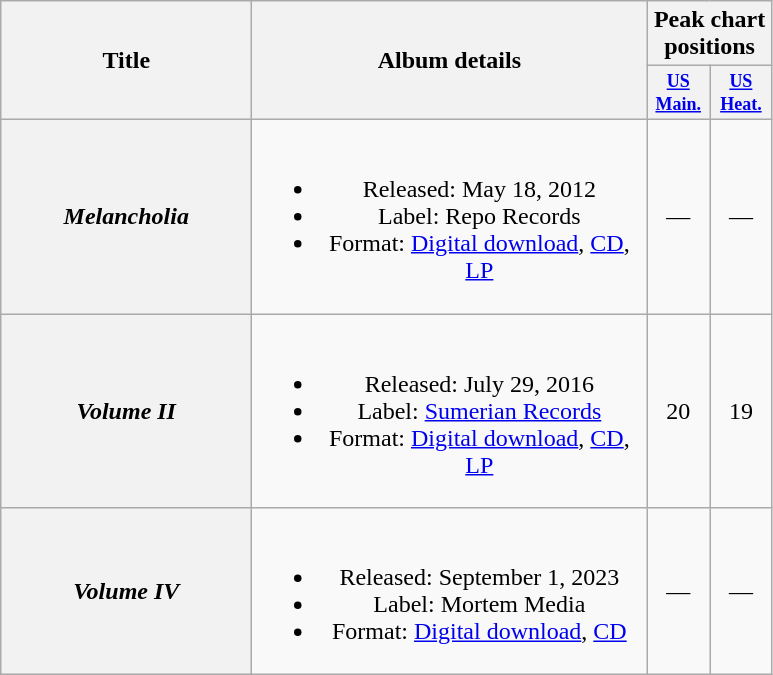<table class="wikitable plainrowheaders" style="text-align:center;">
<tr>
<th scope="col" rowspan="2" style="width:10em;">Title</th>
<th scope="col" rowspan="2" style="width:16em;">Album details</th>
<th scope="col" colspan="4">Peak chart positions</th>
</tr>
<tr>
<th scope="col" style="width:3em;font-size:75%"><a href='#'>US<br>Main.</a></th>
<th scope="col" style="width:3em;font-size:75%"><a href='#'>US<br>Heat.</a></th>
</tr>
<tr>
<th scope="row"><em>Melancholia</em></th>
<td><br><ul><li>Released: May 18, 2012</li><li>Label: Repo Records</li><li>Format: <a href='#'>Digital download</a>, <a href='#'>CD</a>, <a href='#'>LP</a></li></ul></td>
<td>—</td>
<td>—</td>
</tr>
<tr>
<th scope="row"><em>Volume II</em></th>
<td><br><ul><li>Released: July 29, 2016</li><li>Label: <a href='#'>Sumerian Records</a></li><li>Format: <a href='#'>Digital download</a>, <a href='#'>CD</a>, <a href='#'>LP</a></li></ul></td>
<td>20</td>
<td>19</td>
</tr>
<tr>
<th scope="row"><em>Volume IV</em></th>
<td><br><ul><li>Released: September 1, 2023</li><li>Label: Mortem Media</li><li>Format: <a href='#'>Digital download</a>, <a href='#'>CD</a></li></ul></td>
<td>—</td>
<td>—</td>
</tr>
</table>
